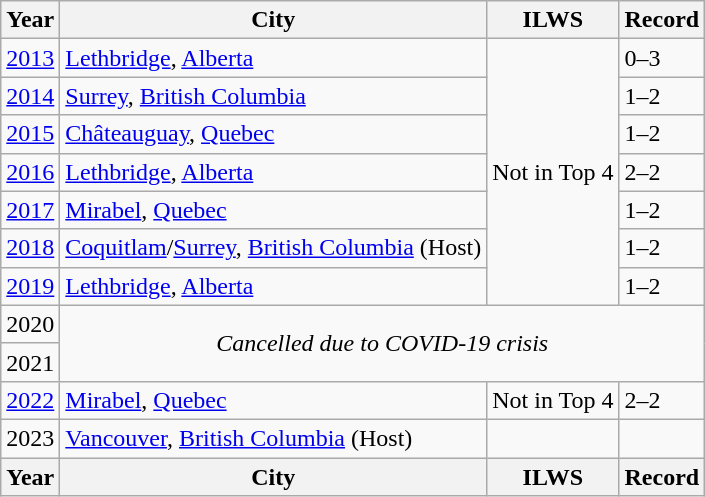<table class="wikitable">
<tr>
<th>Year</th>
<th>City</th>
<th>ILWS</th>
<th>Record</th>
</tr>
<tr>
<td><a href='#'>2013</a></td>
<td> <a href='#'>Lethbridge</a>, <a href='#'>Alberta</a></td>
<td rowspan=7>Not in Top 4</td>
<td>0–3</td>
</tr>
<tr>
<td><a href='#'>2014</a></td>
<td> <a href='#'>Surrey</a>, <a href='#'>British Columbia</a></td>
<td>1–2</td>
</tr>
<tr>
<td><a href='#'>2015</a></td>
<td> <a href='#'>Châteauguay</a>, <a href='#'>Quebec</a></td>
<td>1–2</td>
</tr>
<tr>
<td><a href='#'>2016</a></td>
<td> <a href='#'>Lethbridge</a>, <a href='#'>Alberta</a></td>
<td>2–2</td>
</tr>
<tr>
<td><a href='#'>2017</a></td>
<td> <a href='#'>Mirabel</a>, <a href='#'>Quebec</a></td>
<td>1–2</td>
</tr>
<tr>
<td><a href='#'>2018</a></td>
<td> <a href='#'>Coquitlam</a>/<a href='#'>Surrey</a>, <a href='#'>British Columbia</a> (Host)</td>
<td>1–2</td>
</tr>
<tr>
<td><a href='#'>2019</a></td>
<td> <a href='#'>Lethbridge</a>, <a href='#'>Alberta</a></td>
<td>1–2</td>
</tr>
<tr>
<td>2020</td>
<td colspan=3 rowspan=2 style="text-align:center;"><em>Cancelled due to COVID-19 crisis</em></td>
</tr>
<tr>
<td>2021</td>
</tr>
<tr>
<td><a href='#'>2022</a></td>
<td> <a href='#'>Mirabel</a>, <a href='#'>Quebec</a></td>
<td>Not in Top 4</td>
<td>2–2</td>
</tr>
<tr>
<td>2023</td>
<td> <a href='#'>Vancouver</a>, <a href='#'>British Columbia</a> (Host)</td>
<td></td>
<td></td>
</tr>
<tr>
<th>Year</th>
<th>City</th>
<th>ILWS</th>
<th>Record</th>
</tr>
</table>
